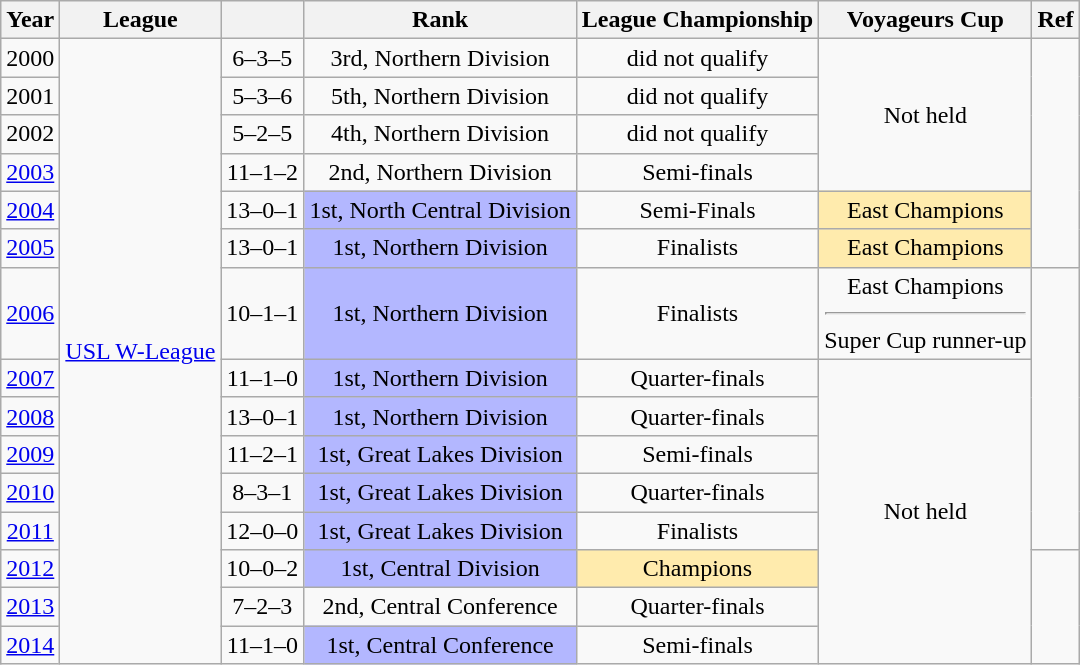<table class="wikitable" style="text-align: center;">
<tr>
<th>Year</th>
<th>League</th>
<th></th>
<th>Rank</th>
<th>League Championship</th>
<th>Voyageurs Cup</th>
<th>Ref</th>
</tr>
<tr>
<td>2000</td>
<td rowspan=15><a href='#'>USL W-League</a></td>
<td>6–3–5</td>
<td>3rd, Northern Division</td>
<td>did not qualify</td>
<td rowspan="4">Not held</td>
<td rowspan=6></td>
</tr>
<tr>
<td>2001</td>
<td>5–3–6</td>
<td>5th, Northern Division</td>
<td>did not qualify</td>
</tr>
<tr>
<td>2002</td>
<td>5–2–5</td>
<td>4th, Northern Division</td>
<td>did not qualify</td>
</tr>
<tr>
<td><a href='#'>2003</a></td>
<td>11–1–2</td>
<td>2nd, Northern Division</td>
<td>Semi-finals</td>
</tr>
<tr>
<td><a href='#'>2004</a></td>
<td>13–0–1</td>
<td bgcolor="B3B7FF">1st, North Central Division</td>
<td>Semi-Finals</td>
<td bgcolor="FFEBAD">East Champions</td>
</tr>
<tr>
<td><a href='#'>2005</a></td>
<td>13–0–1</td>
<td bgcolor="B3B7FF">1st, Northern Division</td>
<td>Finalists</td>
<td bgcolor="FFEBAD">East Champions</td>
</tr>
<tr>
<td><a href='#'>2006</a></td>
<td>10–1–1</td>
<td bgcolor="B3B7FF">1st, Northern Division</td>
<td>Finalists</td>
<td><div>East Champions</div><hr><div>Super Cup runner-up</div></td>
<td rowspan=6></td>
</tr>
<tr>
<td><a href='#'>2007</a></td>
<td>11–1–0</td>
<td bgcolor="B3B7FF">1st, Northern Division</td>
<td>Quarter-finals</td>
<td rowspan="8">Not held</td>
</tr>
<tr>
<td><a href='#'>2008</a></td>
<td>13–0–1</td>
<td bgcolor="B3B7FF">1st, Northern Division</td>
<td>Quarter-finals</td>
</tr>
<tr>
<td><a href='#'>2009</a></td>
<td>11–2–1</td>
<td bgcolor="B3B7FF">1st, Great Lakes Division</td>
<td>Semi-finals</td>
</tr>
<tr>
<td><a href='#'>2010</a></td>
<td>8–3–1</td>
<td bgcolor="B3B7FF">1st, Great Lakes Division</td>
<td>Quarter-finals</td>
</tr>
<tr>
<td><a href='#'>2011</a></td>
<td>12–0–0</td>
<td bgcolor="B3B7FF">1st, Great Lakes Division</td>
<td>Finalists</td>
</tr>
<tr>
<td><a href='#'>2012</a></td>
<td>10–0–2</td>
<td bgcolor="B3B7FF">1st, Central Division</td>
<td bgcolor="FFEBAD">Champions</td>
</tr>
<tr>
<td><a href='#'>2013</a></td>
<td>7–2–3</td>
<td>2nd, Central Conference</td>
<td>Quarter-finals</td>
</tr>
<tr>
<td><a href='#'>2014</a></td>
<td>11–1–0</td>
<td bgcolor="B3B7FF">1st, Central Conference</td>
<td>Semi-finals</td>
</tr>
</table>
